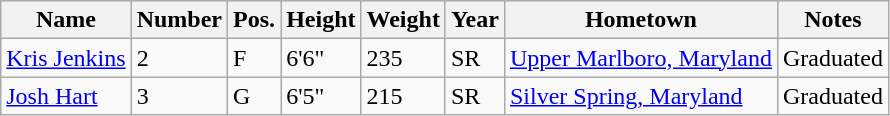<table class="wikitable sortable" border="1">
<tr>
<th>Name</th>
<th>Number</th>
<th>Pos.</th>
<th>Height</th>
<th>Weight</th>
<th>Year</th>
<th>Hometown</th>
<th class="unsortable">Notes</th>
</tr>
<tr>
<td><a href='#'>Kris Jenkins</a></td>
<td>2</td>
<td>F</td>
<td>6'6"</td>
<td>235</td>
<td>SR</td>
<td><a href='#'>Upper Marlboro, Maryland</a></td>
<td>Graduated</td>
</tr>
<tr>
<td><a href='#'>Josh Hart</a></td>
<td>3</td>
<td>G</td>
<td>6'5"</td>
<td>215</td>
<td>SR</td>
<td><a href='#'>Silver Spring, Maryland</a></td>
<td>Graduated</td>
</tr>
</table>
